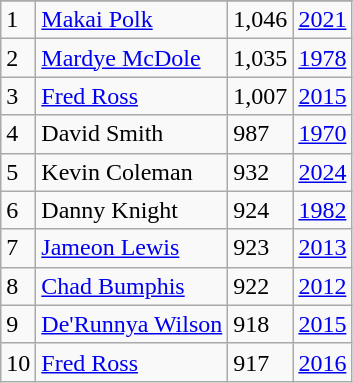<table class="wikitable">
<tr>
</tr>
<tr>
<td>1</td>
<td><a href='#'>Makai Polk</a></td>
<td>1,046</td>
<td><a href='#'>2021</a></td>
</tr>
<tr>
<td>2</td>
<td><a href='#'>Mardye McDole</a></td>
<td>1,035</td>
<td><a href='#'>1978</a></td>
</tr>
<tr>
<td>3</td>
<td><a href='#'>Fred Ross</a></td>
<td>1,007</td>
<td><a href='#'>2015</a></td>
</tr>
<tr>
<td>4</td>
<td>David Smith</td>
<td>987</td>
<td><a href='#'>1970</a></td>
</tr>
<tr>
<td>5</td>
<td>Kevin Coleman</td>
<td>932</td>
<td><a href='#'>2024</a></td>
</tr>
<tr>
<td>6</td>
<td>Danny Knight</td>
<td>924</td>
<td><a href='#'>1982</a></td>
</tr>
<tr>
<td>7</td>
<td><a href='#'>Jameon Lewis</a></td>
<td>923</td>
<td><a href='#'>2013</a></td>
</tr>
<tr>
<td>8</td>
<td><a href='#'>Chad Bumphis</a></td>
<td>922</td>
<td><a href='#'>2012</a></td>
</tr>
<tr>
<td>9</td>
<td><a href='#'>De'Runnya Wilson</a></td>
<td>918</td>
<td><a href='#'>2015</a></td>
</tr>
<tr>
<td>10</td>
<td><a href='#'>Fred Ross</a></td>
<td>917</td>
<td><a href='#'>2016</a></td>
</tr>
</table>
